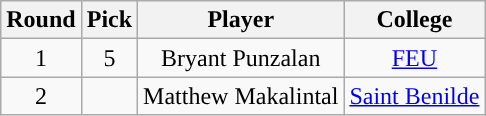<table class="wikitable sortable sortable">
<tr>
<th>Round</th>
<th>Pick</th>
<th>Player</th>
<th>College</th>
</tr>
<tr style="text-align: center">
<td align="center">1</td>
<td align="center">5</td>
<td>Bryant Punzalan</td>
<td><a href='#'>FEU</a></td>
</tr>
<tr style="text-align: center">
<td align="center">2</td>
<td align="center"></td>
<td>Matthew Makalintal</td>
<td><a href='#'>Saint Benilde</a></td>
</tr>
</table>
